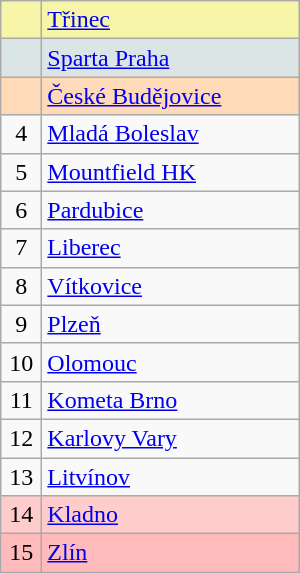<table class="wikitable" style="width:200px;">
<tr style="background:#F7F6A8;">
<td align=center style="width:20px;"></td>
<td><a href='#'>Třinec</a></td>
</tr>
<tr style="background:#DCE5E5;">
<td align=center></td>
<td><a href='#'>Sparta Praha</a></td>
</tr>
<tr style="background:#FFDAB9;">
<td align=center></td>
<td><a href='#'>České Budějovice</a></td>
</tr>
<tr>
<td align=center>4</td>
<td><a href='#'>Mladá Boleslav</a></td>
</tr>
<tr>
<td align=center>5</td>
<td><a href='#'>Mountfield HK</a></td>
</tr>
<tr>
<td align=center>6</td>
<td><a href='#'>Pardubice</a></td>
</tr>
<tr>
<td align=center>7</td>
<td><a href='#'>Liberec</a></td>
</tr>
<tr>
<td align=center>8</td>
<td><a href='#'>Vítkovice</a></td>
</tr>
<tr>
<td align=center>9</td>
<td><a href='#'>Plzeň</a></td>
</tr>
<tr>
<td align=center>10</td>
<td><a href='#'>Olomouc</a></td>
</tr>
<tr>
<td align=center>11</td>
<td><a href='#'>Kometa Brno</a></td>
</tr>
<tr>
<td align=center>12</td>
<td><a href='#'>Karlovy Vary</a></td>
</tr>
<tr>
<td align=center>13</td>
<td><a href='#'>Litvínov</a></td>
</tr>
<tr style="background:#ffcccc;">
<td align=center>14</td>
<td><a href='#'>Kladno</a></td>
</tr>
<tr style="background:#ffbbbb;">
<td align=center>15</td>
<td><a href='#'>Zlín</a></td>
</tr>
</table>
